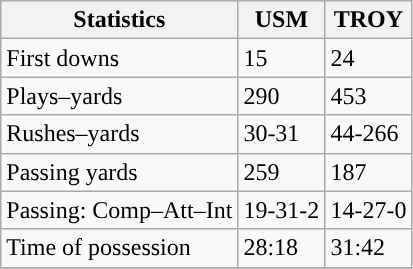<table class="wikitable" style="float: left;">
<tr>
<th>Statistics</th>
<th>USM</th>
<th>TROY</th>
</tr>
<tr>
<td>First downs</td>
<td>15</td>
<td>24</td>
</tr>
<tr>
<td>Plays–yards</td>
<td>290</td>
<td>453</td>
</tr>
<tr>
<td>Rushes–yards</td>
<td>30-31</td>
<td>44-266</td>
</tr>
<tr>
<td>Passing yards</td>
<td>259</td>
<td>187</td>
</tr>
<tr>
<td>Passing: Comp–Att–Int</td>
<td>19-31-2</td>
<td>14-27-0</td>
</tr>
<tr>
<td>Time of possession</td>
<td>28:18</td>
<td>31:42</td>
</tr>
<tr>
</tr>
</table>
